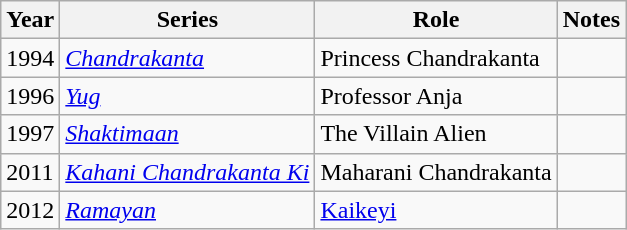<table class="wikitable sortable">
<tr>
<th>Year</th>
<th>Series</th>
<th>Role</th>
<th>Notes</th>
</tr>
<tr>
<td>1994</td>
<td><a href='#'><em>Chandrakanta</em></a></td>
<td>Princess Chandrakanta</td>
<td></td>
</tr>
<tr>
<td>1996</td>
<td><a href='#'><em>Yug</em></a></td>
<td>Professor Anja</td>
<td></td>
</tr>
<tr>
<td>1997</td>
<td><a href='#'><em>Shaktimaan</em></a></td>
<td>The Villain Alien</td>
<td></td>
</tr>
<tr>
<td>2011</td>
<td><em><a href='#'>Kahani Chandrakanta Ki</a></em></td>
<td>Maharani Chandrakanta</td>
<td></td>
</tr>
<tr>
<td>2012</td>
<td><a href='#'><em>Ramayan</em></a></td>
<td><a href='#'>Kaikeyi</a></td>
<td></td>
</tr>
</table>
